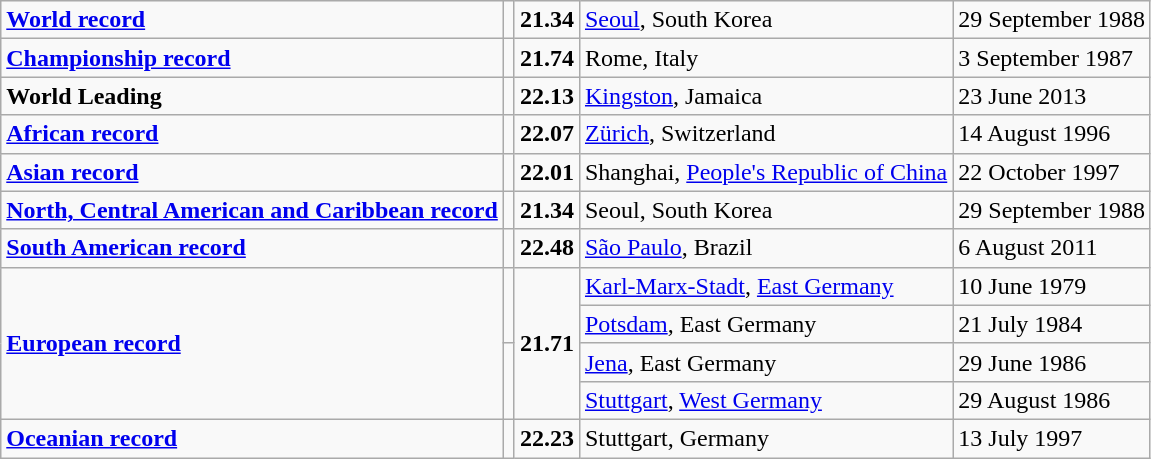<table class="wikitable">
<tr>
<td><strong><a href='#'>World record</a></strong></td>
<td></td>
<td><strong>21.34</strong></td>
<td><a href='#'>Seoul</a>, South Korea</td>
<td>29 September 1988</td>
</tr>
<tr>
<td><strong><a href='#'>Championship record</a></strong></td>
<td></td>
<td><strong>21.74</strong></td>
<td>Rome, Italy</td>
<td>3 September 1987</td>
</tr>
<tr>
<td><strong>World Leading</strong></td>
<td></td>
<td><strong>22.13</strong></td>
<td><a href='#'>Kingston</a>, Jamaica</td>
<td>23 June 2013</td>
</tr>
<tr>
<td><strong><a href='#'>African record</a></strong></td>
<td></td>
<td><strong>22.07</strong></td>
<td><a href='#'>Zürich</a>, Switzerland</td>
<td>14 August 1996</td>
</tr>
<tr>
<td><strong><a href='#'>Asian record</a></strong></td>
<td></td>
<td><strong>22.01</strong></td>
<td>Shanghai, <a href='#'>People's Republic of China</a></td>
<td>22 October 1997</td>
</tr>
<tr>
<td><strong><a href='#'>North, Central American and Caribbean record</a></strong></td>
<td></td>
<td><strong>21.34</strong></td>
<td>Seoul, South Korea</td>
<td>29 September 1988</td>
</tr>
<tr>
<td><strong><a href='#'>South American record</a></strong></td>
<td></td>
<td><strong>22.48</strong></td>
<td><a href='#'>São Paulo</a>, Brazil</td>
<td>6 August 2011</td>
</tr>
<tr>
<td rowspan=4><strong><a href='#'>European record</a></strong></td>
<td rowspan=2></td>
<td rowspan=4><strong>21.71</strong></td>
<td><a href='#'>Karl-Marx-Stadt</a>, <a href='#'>East Germany</a></td>
<td>10 June 1979</td>
</tr>
<tr>
<td><a href='#'>Potsdam</a>, East Germany</td>
<td>21 July 1984</td>
</tr>
<tr>
<td rowspan=2></td>
<td><a href='#'>Jena</a>, East Germany</td>
<td>29 June 1986</td>
</tr>
<tr>
<td><a href='#'>Stuttgart</a>, <a href='#'>West Germany</a></td>
<td>29 August 1986</td>
</tr>
<tr>
<td><strong><a href='#'>Oceanian record</a></strong></td>
<td></td>
<td><strong>22.23</strong></td>
<td>Stuttgart, Germany</td>
<td>13 July 1997</td>
</tr>
</table>
